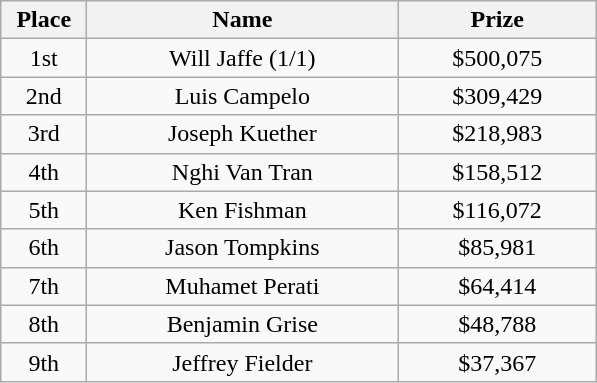<table class="wikitable">
<tr>
<th width="50">Place</th>
<th width="200">Name</th>
<th width="125">Prize</th>
</tr>
<tr>
<td align = "center">1st</td>
<td align = "center">Will Jaffe (1/1)</td>
<td align = "center">$500,075</td>
</tr>
<tr>
<td align = "center">2nd</td>
<td align = "center">Luis Campelo</td>
<td align = "center">$309,429</td>
</tr>
<tr>
<td align = "center">3rd</td>
<td align = "center">Joseph Kuether</td>
<td align = "center">$218,983</td>
</tr>
<tr>
<td align = "center">4th</td>
<td align = "center">Nghi Van Tran</td>
<td align = "center">$158,512</td>
</tr>
<tr>
<td align = "center">5th</td>
<td align = "center">Ken Fishman</td>
<td align = "center">$116,072</td>
</tr>
<tr>
<td align = "center">6th</td>
<td align = "center">Jason Tompkins</td>
<td align = "center">$85,981</td>
</tr>
<tr>
<td align = "center">7th</td>
<td align = "center">Muhamet Perati</td>
<td align = "center">$64,414</td>
</tr>
<tr>
<td align = "center">8th</td>
<td align = "center">Benjamin Grise</td>
<td align = "center">$48,788</td>
</tr>
<tr>
<td align = "center">9th</td>
<td align = "center">Jeffrey Fielder</td>
<td align = "center">$37,367</td>
</tr>
</table>
